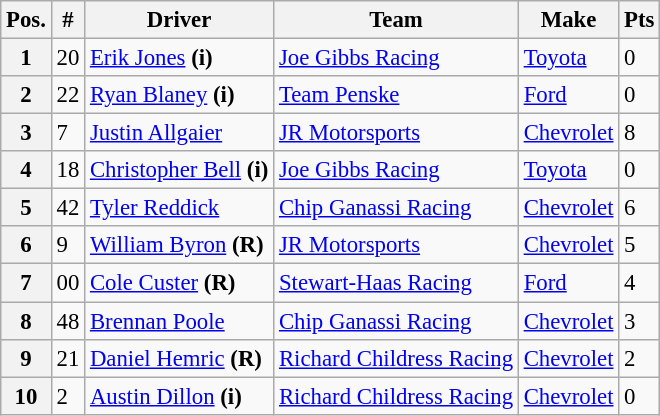<table class="wikitable" style="font-size:95%">
<tr>
<th>Pos.</th>
<th>#</th>
<th>Driver</th>
<th>Team</th>
<th>Make</th>
<th>Pts</th>
</tr>
<tr>
<th>1</th>
<td>20</td>
<td><a href='#'>Erik Jones</a> <strong>(i)</strong></td>
<td><a href='#'>Joe Gibbs Racing</a></td>
<td><a href='#'>Toyota</a></td>
<td>0</td>
</tr>
<tr>
<th>2</th>
<td>22</td>
<td><a href='#'>Ryan Blaney</a> <strong>(i)</strong></td>
<td><a href='#'>Team Penske</a></td>
<td><a href='#'>Ford</a></td>
<td>0</td>
</tr>
<tr>
<th>3</th>
<td>7</td>
<td><a href='#'>Justin Allgaier</a></td>
<td><a href='#'>JR Motorsports</a></td>
<td><a href='#'>Chevrolet</a></td>
<td>8</td>
</tr>
<tr>
<th>4</th>
<td>18</td>
<td><a href='#'>Christopher Bell</a> <strong>(i)</strong></td>
<td><a href='#'>Joe Gibbs Racing</a></td>
<td><a href='#'>Toyota</a></td>
<td>0</td>
</tr>
<tr>
<th>5</th>
<td>42</td>
<td><a href='#'>Tyler Reddick</a></td>
<td><a href='#'>Chip Ganassi Racing</a></td>
<td><a href='#'>Chevrolet</a></td>
<td>6</td>
</tr>
<tr>
<th>6</th>
<td>9</td>
<td><a href='#'>William Byron</a> <strong>(R)</strong></td>
<td><a href='#'>JR Motorsports</a></td>
<td><a href='#'>Chevrolet</a></td>
<td>5</td>
</tr>
<tr>
<th>7</th>
<td>00</td>
<td><a href='#'>Cole Custer</a> <strong>(R)</strong></td>
<td><a href='#'>Stewart-Haas Racing</a></td>
<td><a href='#'>Ford</a></td>
<td>4</td>
</tr>
<tr>
<th>8</th>
<td>48</td>
<td><a href='#'>Brennan Poole</a></td>
<td><a href='#'>Chip Ganassi Racing</a></td>
<td><a href='#'>Chevrolet</a></td>
<td>3</td>
</tr>
<tr>
<th>9</th>
<td>21</td>
<td><a href='#'>Daniel Hemric</a> <strong>(R)</strong></td>
<td><a href='#'>Richard Childress Racing</a></td>
<td><a href='#'>Chevrolet</a></td>
<td>2</td>
</tr>
<tr>
<th>10</th>
<td>2</td>
<td><a href='#'>Austin Dillon</a> <strong>(i)</strong></td>
<td><a href='#'>Richard Childress Racing</a></td>
<td><a href='#'>Chevrolet</a></td>
<td>0</td>
</tr>
</table>
